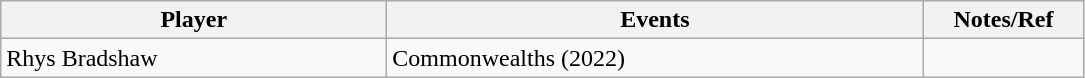<table class="wikitable">
<tr>
<th width=250>Player</th>
<th width=350>Events</th>
<th width=100>Notes/Ref</th>
</tr>
<tr>
<td> Rhys Bradshaw</td>
<td>Commonwealths (2022)</td>
<td></td>
</tr>
</table>
